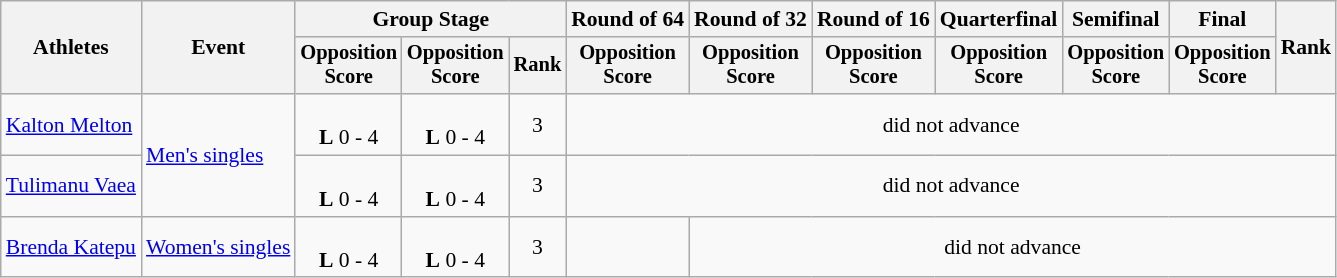<table class="wikitable" style="font-size:90%">
<tr>
<th rowspan=2>Athletes</th>
<th rowspan=2>Event</th>
<th colspan=3>Group Stage</th>
<th>Round of 64</th>
<th>Round of 32</th>
<th>Round of 16</th>
<th>Quarterfinal</th>
<th>Semifinal</th>
<th>Final</th>
<th rowspan=2>Rank</th>
</tr>
<tr style="font-size:95%">
<th>Opposition<br>Score</th>
<th>Opposition<br>Score</th>
<th>Rank</th>
<th>Opposition<br>Score</th>
<th>Opposition<br>Score</th>
<th>Opposition<br>Score</th>
<th>Opposition<br>Score</th>
<th>Opposition<br>Score</th>
<th>Opposition<br>Score</th>
</tr>
<tr align=center>
<td align=left><a href='#'>Kalton Melton</a></td>
<td align=left rowspan=2><a href='#'>Men's singles</a></td>
<td><br><strong>L</strong> 0 - 4</td>
<td><br><strong>L</strong> 0 - 4</td>
<td>3</td>
<td colspan=7>did not advance</td>
</tr>
<tr align=center>
<td align=left><a href='#'>Tulimanu Vaea</a></td>
<td><br><strong>L</strong> 0 - 4</td>
<td><br><strong>L</strong> 0 - 4</td>
<td>3</td>
<td colspan=7>did not advance</td>
</tr>
<tr align=center>
<td align=left><a href='#'>Brenda Katepu</a></td>
<td align=left><a href='#'>Women's singles</a></td>
<td><br><strong>L</strong> 0 - 4</td>
<td><br><strong>L</strong> 0 - 4</td>
<td>3</td>
<td></td>
<td colspan=6>did not advance</td>
</tr>
</table>
